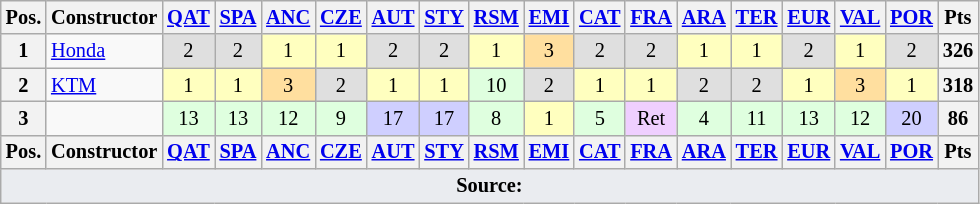<table class="wikitable" style="font-size:85%; text-align:center;">
<tr>
<th>Pos.</th>
<th>Constructor</th>
<th><a href='#'>QAT</a><br></th>
<th><a href='#'>SPA</a><br></th>
<th><a href='#'>ANC</a><br></th>
<th><a href='#'>CZE</a><br></th>
<th><a href='#'>AUT</a><br></th>
<th><a href='#'>STY</a><br></th>
<th><a href='#'>RSM</a><br></th>
<th><a href='#'>EMI</a><br></th>
<th><a href='#'>CAT</a><br></th>
<th><a href='#'>FRA</a><br></th>
<th><a href='#'>ARA</a><br></th>
<th><a href='#'>TER</a><br></th>
<th><a href='#'>EUR</a><br></th>
<th><a href='#'>VAL</a><br></th>
<th><a href='#'>POR</a><br></th>
<th>Pts</th>
</tr>
<tr>
<th>1</th>
<td align=left> <a href='#'>Honda</a></td>
<td style="background:#dfdfdf;">2</td>
<td style="background:#dfdfdf;">2</td>
<td style="background:#ffffbf;">1</td>
<td style="background:#ffffbf;">1</td>
<td style="background:#dfdfdf;">2</td>
<td style="background:#dfdfdf;">2</td>
<td style="background:#ffffbf;">1</td>
<td style="background:#ffdf9f;">3</td>
<td style="background:#dfdfdf;">2</td>
<td style="background:#dfdfdf;">2</td>
<td style="background:#ffffbf;">1</td>
<td style="background:#ffffbf;">1</td>
<td style="background:#dfdfdf;">2</td>
<td style="background:#ffffbf;">1</td>
<td style="background:#dfdfdf;">2</td>
<th>326</th>
</tr>
<tr>
<th>2</th>
<td align=left> <a href='#'>KTM</a></td>
<td style="background:#ffffbf;">1</td>
<td style="background:#ffffbf;">1</td>
<td style="background:#ffdf9f;">3</td>
<td style="background:#dfdfdf;">2</td>
<td style="background:#ffffbf;">1</td>
<td style="background:#ffffbf;">1</td>
<td style="background:#dfffdf;">10</td>
<td style="background:#dfdfdf;">2</td>
<td style="background:#ffffbf;">1</td>
<td style="background:#ffffbf;">1</td>
<td style="background:#dfdfdf;">2</td>
<td style="background:#dfdfdf;">2</td>
<td style="background:#ffffbf;">1</td>
<td style="background:#ffdf9f;">3</td>
<td style="background:#ffffbf;">1</td>
<th>318</th>
</tr>
<tr>
<th>3</th>
<td align=left></td>
<td style="background:#dfffdf;">13</td>
<td style="background:#dfffdf;">13</td>
<td style="background:#dfffdf;">12</td>
<td style="background:#dfffdf;">9</td>
<td style="background:#cfcfff;">17</td>
<td style="background:#cfcfff;">17</td>
<td style="background:#dfffdf;">8</td>
<td style="background:#ffffbf;">1</td>
<td style="background:#dfffdf;">5</td>
<td style="background:#efcfff;">Ret</td>
<td style="background:#dfffdf;">4</td>
<td style="background:#dfffdf;">11</td>
<td style="background:#dfffdf;">13</td>
<td style="background:#dfffdf;">12</td>
<td style="background:#cfcfff;">20</td>
<th>86</th>
</tr>
<tr>
<th>Pos.</th>
<th>Constructor</th>
<th><a href='#'>QAT</a><br></th>
<th><a href='#'>SPA</a><br></th>
<th><a href='#'>ANC</a><br></th>
<th><a href='#'>CZE</a><br></th>
<th><a href='#'>AUT</a><br></th>
<th><a href='#'>STY</a><br></th>
<th><a href='#'>RSM</a><br></th>
<th><a href='#'>EMI</a><br></th>
<th><a href='#'>CAT</a><br></th>
<th><a href='#'>FRA</a><br></th>
<th><a href='#'>ARA</a><br></th>
<th><a href='#'>TER</a><br></th>
<th><a href='#'>EUR</a><br></th>
<th><a href='#'>VAL</a><br></th>
<th><a href='#'>POR</a><br></th>
<th>Pts</th>
</tr>
<tr>
<td colspan="19" style="background-color:#EAECF0;text-align:center"><strong>Source:</strong></td>
</tr>
</table>
